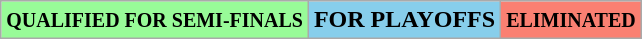<table class="wikitable">
<tr>
<td style="background:#98fb98;"><small><strong>QUALIFIED FOR SEMI-FINALS</strong></small></td>
<td style="background:skyblue;"><strong>FOR PLAYOFFS</strong></td>
<td style="background:salmon;"><small><strong>ELIMINATED</strong></small></td>
</tr>
</table>
